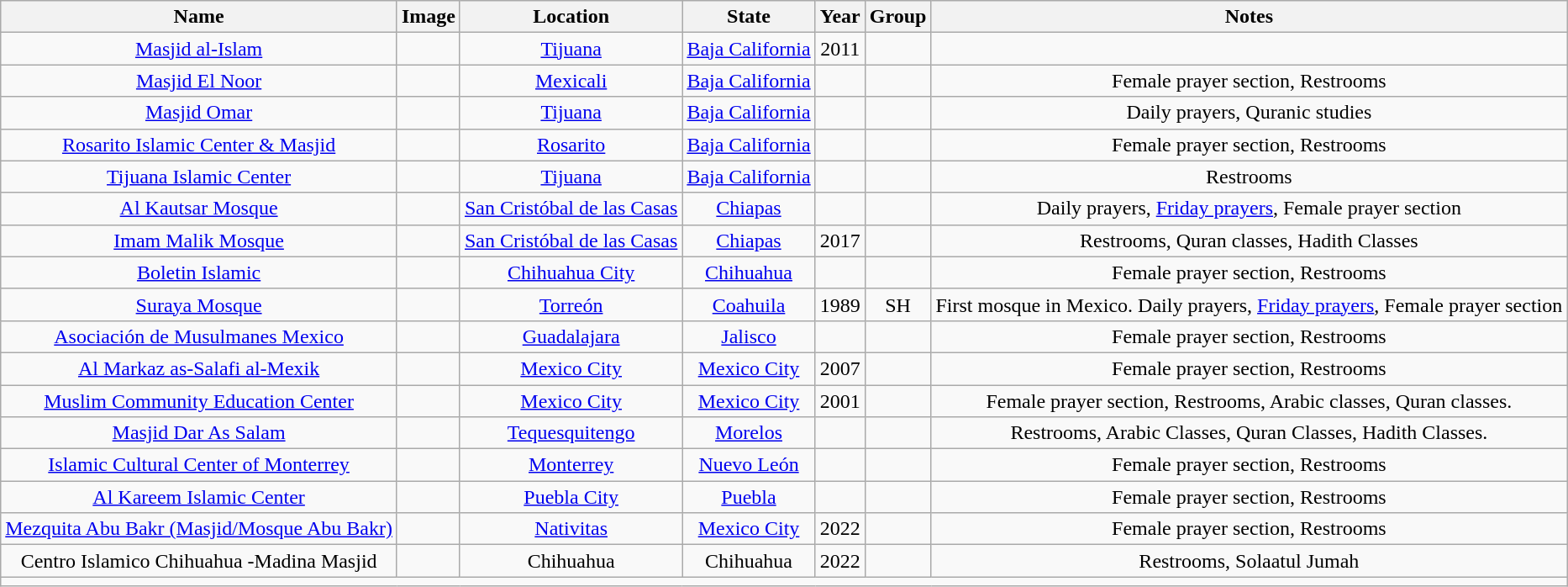<table class="wikitable sortable" style="text-align:center">
<tr>
<th>Name</th>
<th class="unsortable">Image</th>
<th>Location</th>
<th>State</th>
<th>Year</th>
<th>Group</th>
<th class="unsortable">Notes</th>
</tr>
<tr>
<td><a href='#'>Masjid al-Islam</a></td>
<td></td>
<td><a href='#'>Tijuana</a></td>
<td><a href='#'>Baja California</a></td>
<td>2011</td>
<td></td>
<td></td>
</tr>
<tr>
<td><a href='#'>Masjid El Noor</a></td>
<td></td>
<td><a href='#'>Mexicali</a></td>
<td><a href='#'>Baja California</a></td>
<td></td>
<td></td>
<td>Female prayer section, Restrooms</td>
</tr>
<tr>
<td><a href='#'>Masjid Omar</a></td>
<td></td>
<td><a href='#'>Tijuana</a></td>
<td><a href='#'>Baja California</a></td>
<td></td>
<td></td>
<td>Daily prayers, Quranic studies</td>
</tr>
<tr>
<td><a href='#'>Rosarito Islamic Center & Masjid</a></td>
<td></td>
<td><a href='#'>Rosarito</a></td>
<td><a href='#'>Baja California</a></td>
<td></td>
<td></td>
<td>Female prayer section, Restrooms</td>
</tr>
<tr>
<td><a href='#'>Tijuana Islamic Center</a></td>
<td></td>
<td><a href='#'>Tijuana</a></td>
<td><a href='#'>Baja California</a></td>
<td></td>
<td></td>
<td>Restrooms</td>
</tr>
<tr>
<td><a href='#'>Al Kautsar Mosque</a></td>
<td></td>
<td><a href='#'>San Cristóbal de las Casas</a></td>
<td><a href='#'>Chiapas</a></td>
<td></td>
<td></td>
<td>Daily prayers, <a href='#'>Friday prayers</a>, Female prayer section</td>
</tr>
<tr>
<td><a href='#'>Imam Malik Mosque</a></td>
<td></td>
<td><a href='#'>San Cristóbal de las Casas</a></td>
<td><a href='#'>Chiapas</a></td>
<td>2017</td>
<td></td>
<td>Restrooms, Quran classes, Hadith Classes</td>
</tr>
<tr>
<td><a href='#'>Boletin Islamic</a></td>
<td></td>
<td><a href='#'>Chihuahua City</a></td>
<td><a href='#'>Chihuahua</a></td>
<td></td>
<td></td>
<td>Female prayer section, Restrooms</td>
</tr>
<tr>
<td><a href='#'>Suraya Mosque</a></td>
<td></td>
<td><a href='#'>Torreón</a></td>
<td><a href='#'>Coahuila</a></td>
<td>1989</td>
<td>SH</td>
<td>First mosque in Mexico. Daily prayers, <a href='#'>Friday prayers</a>, Female prayer section</td>
</tr>
<tr>
<td><a href='#'>Asociación de Musulmanes Mexico</a></td>
<td></td>
<td><a href='#'>Guadalajara</a></td>
<td><a href='#'>Jalisco</a></td>
<td></td>
<td></td>
<td>Female prayer section, Restrooms</td>
</tr>
<tr>
<td><a href='#'>Al Markaz as-Salafi al-Mexik</a></td>
<td></td>
<td><a href='#'>Mexico City</a></td>
<td><a href='#'>Mexico City</a></td>
<td>2007</td>
<td></td>
<td>Female prayer section, Restrooms</td>
</tr>
<tr>
<td><a href='#'>Muslim Community Education Center</a></td>
<td></td>
<td><a href='#'>Mexico City</a></td>
<td><a href='#'>Mexico City</a></td>
<td>2001</td>
<td></td>
<td>Female prayer section, Restrooms, Arabic classes, Quran classes.</td>
</tr>
<tr>
<td><a href='#'>Masjid Dar As Salam</a></td>
<td></td>
<td><a href='#'>Tequesquitengo</a></td>
<td><a href='#'>Morelos</a></td>
<td></td>
<td></td>
<td>Restrooms, Arabic Classes, Quran Classes, Hadith Classes.</td>
</tr>
<tr>
<td><a href='#'>Islamic Cultural Center of Monterrey</a></td>
<td></td>
<td><a href='#'>Monterrey</a></td>
<td><a href='#'>Nuevo León</a></td>
<td></td>
<td></td>
<td>Female prayer section, Restrooms</td>
</tr>
<tr>
<td><a href='#'>Al Kareem Islamic Center</a></td>
<td></td>
<td><a href='#'>Puebla City</a></td>
<td><a href='#'>Puebla</a></td>
<td></td>
<td></td>
<td>Female prayer section, Restrooms</td>
</tr>
<tr>
<td><a href='#'>Mezquita Abu Bakr (Masjid/Mosque Abu Bakr)</a></td>
<td></td>
<td><a href='#'>Nativitas</a></td>
<td><a href='#'>Mexico City</a></td>
<td>2022</td>
<td></td>
<td>Female prayer section, Restrooms</td>
</tr>
<tr>
<td>Centro Islamico Chihuahua -Madina Masjid</td>
<td></td>
<td>Chihuahua</td>
<td>Chihuahua</td>
<td>2022</td>
<td></td>
<td>Restrooms, Solaatul Jumah</td>
</tr>
<tr class="sortbottom">
<td colspan=7></td>
</tr>
</table>
